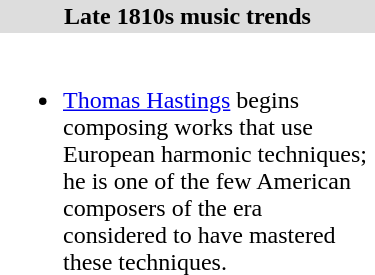<table align="right" border="0" width=250 cellpadding="2" cellspacing="0" style="margin-left:0.5em;" class="toccolours">
<tr>
<th style="background:#ddd;">Late 1810s music trends</th>
</tr>
<tr>
<td><br><ul><li><a href='#'>Thomas Hastings</a> begins composing works that use European harmonic techniques; he is one of the few American composers of the era considered to have mastered these techniques.</li></ul></td>
</tr>
</table>
